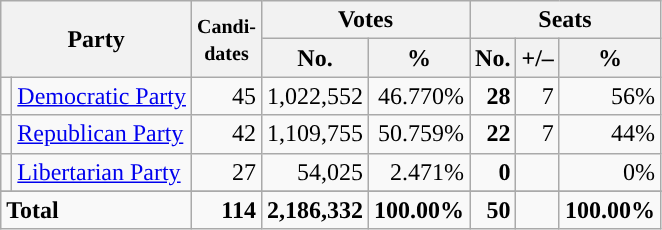<table class="wikitable" style="font-size:100%; text-align:right;">
<tr>
<th colspan=2 rowspan=2>Party</th>
<th rowspan=2><small>Candi-<br>dates</small></th>
<th colspan=2>Votes</th>
<th colspan=3>Seats</th>
</tr>
<tr>
<th>No.</th>
<th>%</th>
<th>No.</th>
<th>+/–</th>
<th>%</th>
</tr>
<tr>
<td style="background:"></td>
<td align=left><a href='#'>Democratic Party</a></td>
<td>45</td>
<td>1,022,552</td>
<td>46.770%</td>
<td><strong>28</strong></td>
<td>7</td>
<td>56%</td>
</tr>
<tr>
<td style="background:"></td>
<td align=left><a href='#'>Republican Party</a></td>
<td>42</td>
<td>1,109,755</td>
<td>50.759%</td>
<td><strong>22</strong></td>
<td>7</td>
<td>44%</td>
</tr>
<tr>
<td style="background:"></td>
<td align=left><a href='#'>Libertarian Party</a></td>
<td>27</td>
<td>54,025</td>
<td>2.471%</td>
<td><strong>0</strong></td>
<td></td>
<td>0%</td>
</tr>
<tr>
</tr>
<tr style="font-weight:bold">
<td colspan=2 align=left>Total</td>
<td>114</td>
<td>2,186,332</td>
<td>100.00%</td>
<td>50</td>
<td></td>
<td>100.00%</td>
</tr>
</table>
